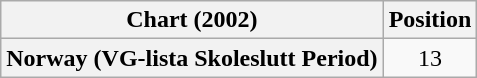<table class="wikitable plainrowheaders" style="text-align:center">
<tr>
<th scope="col">Chart (2002)</th>
<th scope="col">Position</th>
</tr>
<tr>
<th scope="row">Norway (VG-lista Skoleslutt Period)</th>
<td>13</td>
</tr>
</table>
